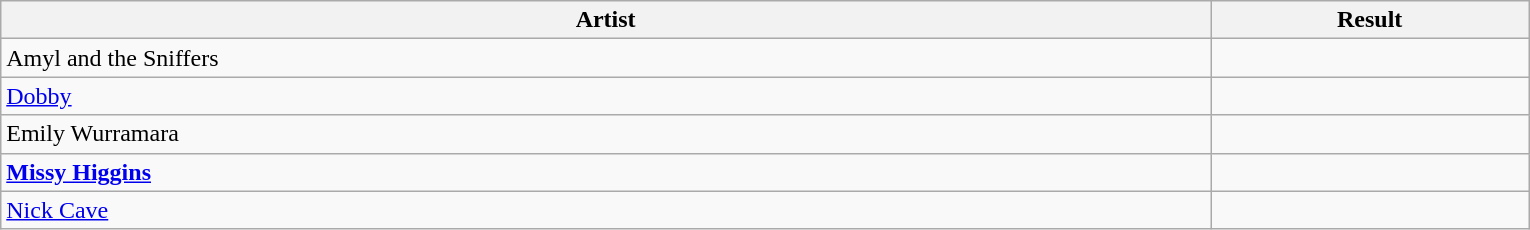<table class="wikitable">
<tr>
<th width="19%">Artist</th>
<th width="5%">Result</th>
</tr>
<tr>
<td>Amyl and the Sniffers</td>
<td></td>
</tr>
<tr>
<td><a href='#'>Dobby</a></td>
<td></td>
</tr>
<tr>
<td>Emily Wurramara</td>
<td></td>
</tr>
<tr>
<td><strong><a href='#'>Missy Higgins</a></strong></td>
<td></td>
</tr>
<tr>
<td><a href='#'>Nick Cave</a></td>
<td></td>
</tr>
</table>
